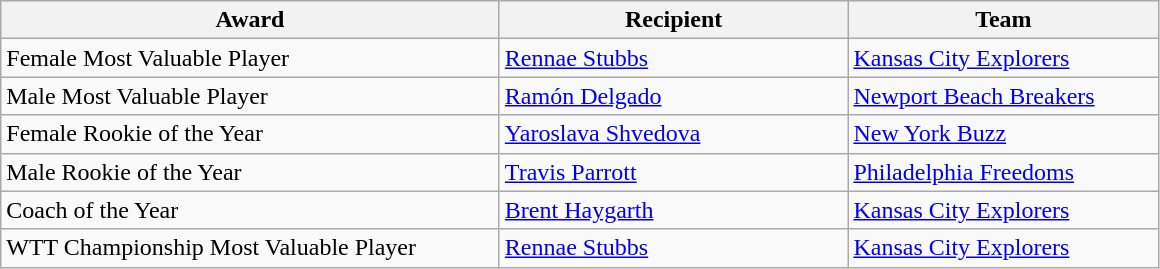<table class="wikitable" style="text-align:left">
<tr>
<th width="325px">Award</th>
<th width="225px">Recipient</th>
<th width="200px">Team</th>
</tr>
<tr>
<td>Female Most Valuable Player</td>
<td><a href='#'>Rennae Stubbs</a></td>
<td><a href='#'>Kansas City Explorers</a></td>
</tr>
<tr>
<td>Male Most Valuable Player</td>
<td><a href='#'>Ramón Delgado</a></td>
<td><a href='#'>Newport Beach Breakers</a></td>
</tr>
<tr>
<td>Female Rookie of the Year</td>
<td><a href='#'>Yaroslava Shvedova</a></td>
<td><a href='#'>New York Buzz</a></td>
</tr>
<tr>
<td>Male Rookie of the Year</td>
<td><a href='#'>Travis Parrott</a></td>
<td><a href='#'>Philadelphia Freedoms</a></td>
</tr>
<tr>
<td>Coach of the Year</td>
<td><a href='#'>Brent Haygarth</a></td>
<td><a href='#'>Kansas City Explorers</a></td>
</tr>
<tr>
<td>WTT Championship Most Valuable Player</td>
<td><a href='#'>Rennae Stubbs</a></td>
<td><a href='#'>Kansas City Explorers</a></td>
</tr>
</table>
